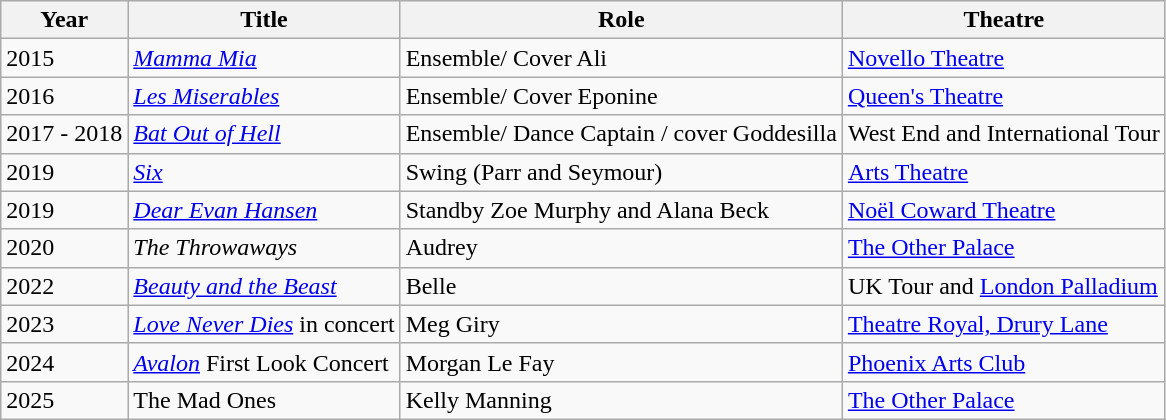<table class="wikitable">
<tr>
<th>Year</th>
<th>Title</th>
<th>Role</th>
<th>Theatre</th>
</tr>
<tr>
<td>2015</td>
<td><em><a href='#'>Mamma Mia</a></em></td>
<td>Ensemble/ Cover Ali</td>
<td><a href='#'>Novello Theatre</a></td>
</tr>
<tr>
<td>2016</td>
<td><em><a href='#'>Les Miserables</a></em></td>
<td>Ensemble/ Cover Eponine</td>
<td><a href='#'>Queen's Theatre</a></td>
</tr>
<tr>
<td>2017 - 2018</td>
<td><a href='#'><em>Bat Out of Hell</em></a></td>
<td>Ensemble/ Dance Captain / cover Goddesilla</td>
<td>West End and International Tour</td>
</tr>
<tr>
<td>2019</td>
<td><em><a href='#'>Six</a></em></td>
<td>Swing (Parr and Seymour)</td>
<td><a href='#'>Arts Theatre</a></td>
</tr>
<tr>
<td>2019</td>
<td><em><a href='#'>Dear Evan Hansen</a></em></td>
<td>Standby Zoe Murphy and Alana Beck</td>
<td><a href='#'>Noël Coward Theatre</a></td>
</tr>
<tr>
<td>2020</td>
<td><em>The Throwaways</em></td>
<td>Audrey</td>
<td><a href='#'>The Other Palace</a></td>
</tr>
<tr>
<td>2022</td>
<td><em><a href='#'>Beauty and the Beast</a></em></td>
<td>Belle</td>
<td>UK Tour and <a href='#'>London Palladium</a></td>
</tr>
<tr>
<td>2023</td>
<td><em><a href='#'>Love Never Dies</a></em> in concert</td>
<td>Meg Giry</td>
<td><a href='#'>Theatre Royal, Drury Lane</a></td>
</tr>
<tr>
<td>2024</td>
<td><em><a href='#'>Avalon</a></em> First Look Concert</td>
<td>Morgan Le Fay</td>
<td><a href='#'>Phoenix Arts Club</a></td>
</tr>
<tr>
<td>2025</td>
<td>The Mad Ones</td>
<td>Kelly Manning</td>
<td><a href='#'>The Other Palace</a></td>
</tr>
</table>
